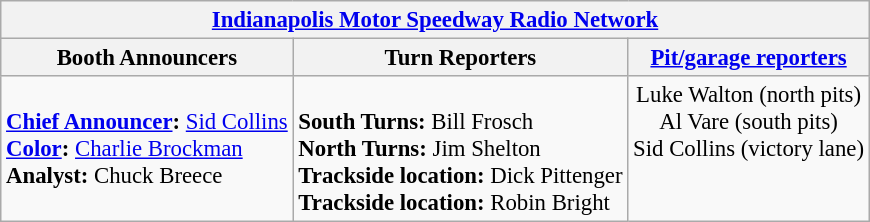<table class="wikitable" style="font-size: 95%;">
<tr>
<th colspan=3><a href='#'>Indianapolis Motor Speedway Radio Network</a></th>
</tr>
<tr>
<th>Booth Announcers</th>
<th>Turn Reporters</th>
<th><a href='#'>Pit/garage reporters</a></th>
</tr>
<tr>
<td valign="top"><br><strong><a href='#'>Chief Announcer</a>:</strong> <a href='#'>Sid Collins</a><br>
<strong><a href='#'>Color</a>:</strong> <a href='#'>Charlie Brockman</a><br>
<strong>Analyst:</strong> Chuck Breece<br></td>
<td valign="top"><br><strong>South Turns:</strong> Bill Frosch<br>
<strong>North Turns:</strong> Jim Shelton<br>
<strong>Trackside location:</strong> Dick Pittenger<br>
<strong>Trackside location:</strong> Robin Bright<br></td>
<td align="center" valign="top">Luke Walton (north pits)<br>Al Vare (south pits)<br>Sid Collins (victory lane)<br></td>
</tr>
</table>
